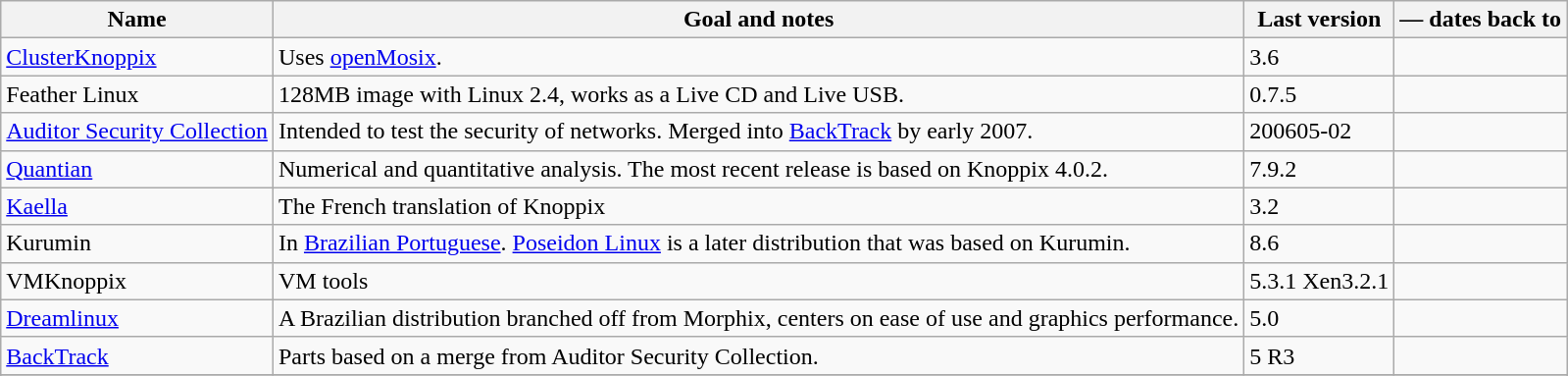<table class="wikitable sortable">
<tr>
<th>Name</th>
<th class="unsortable">Goal and notes</th>
<th class="unsortable" nowrap><abbr>Last version</abbr></th>
<th>— dates back to</th>
</tr>
<tr>
<td><a href='#'>ClusterKnoppix</a></td>
<td>Uses <a href='#'>openMosix</a>.</td>
<td>3.6</td>
<td nowrap data-sort-type="isoDate" data-sort-value="2004-09-01"></td>
</tr>
<tr>
<td>Feather Linux</td>
<td>128MB image with Linux 2.4, works as a Live CD and Live USB.</td>
<td>0.7.5</td>
<td data-sort-type="isoDate" data-sort-value="2005-07-04"></td>
</tr>
<tr>
<td><a href='#'>Auditor Security Collection</a></td>
<td>Intended to test the security of networks. Merged into <a href='#'>BackTrack</a> by <abbr>early</abbr> 2007.</td>
<td><abbr>200605</abbr>-02</td>
<td data-sort-type="isoDate" data-sort-value="2005-06-20"></td>
</tr>
<tr>
<td><a href='#'>Quantian</a></td>
<td>Numerical and quantitative analysis. The most recent release is based on Knoppix 4.0.2.</td>
<td>7.9.2</td>
<td data-sort-type="isoDate" data-sort-value="2006-03-01"></td>
</tr>
<tr>
<td><a href='#'>Kaella</a></td>
<td>The French translation of Knoppix</td>
<td>3.2</td>
<td data-sort-type="isoDate" data-sort-value="2007-09-19"></td>
</tr>
<tr>
<td>Kurumin</td>
<td>In <a href='#'>Brazilian Portuguese</a>. <a href='#'>Poseidon Linux</a> is a later distribution that was based on Kurumin.</td>
<td>8.6</td>
<td data-sort-type="isoDate" data-sort-value="2008-06-18"></td>
</tr>
<tr>
<td id="VMKnoppix">VMKnoppix</td>
<td>VM tools</td>
<td nowrap><abbr>5.3.1</abbr> Xen3.2.1</td>
<td data-sort-type="isoDate" data-sort-value="2008-08-27"></td>
</tr>
<tr>
<td><a href='#'>Dreamlinux</a></td>
<td>A Brazilian distribution branched off from Morphix, centers on ease of use and graphics performance.</td>
<td>5.0</td>
<td data-sort-type="isoDate" data-sort-value="2008-06-18"></td>
</tr>
<tr>
<td><a href='#'>BackTrack</a></td>
<td>Parts based on a merge from Auditor Security Collection.</td>
<td>5 R3</td>
<td data-sort-type="isoDate" data-sort-value="2012-08-15"><br></td>
</tr>
<tr>
</tr>
<tr>
</tr>
</table>
